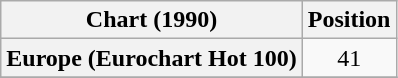<table class="wikitable sortable plainrowheaders">
<tr>
<th>Chart (1990)</th>
<th>Position</th>
</tr>
<tr>
<th scope="row">Europe (Eurochart Hot 100)</th>
<td style="text-align:center;">41</td>
</tr>
<tr>
</tr>
</table>
